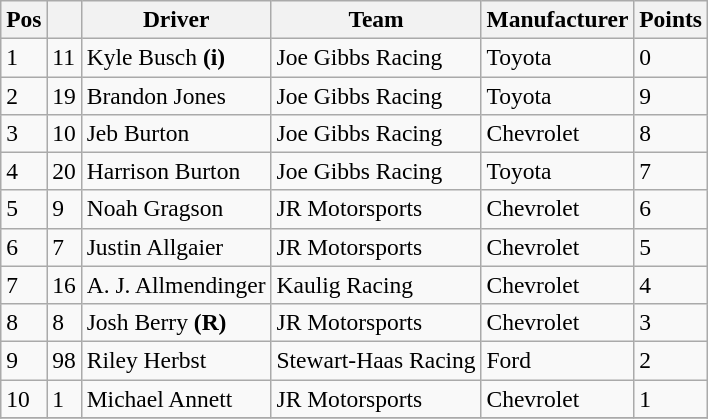<table class="wikitable" style="font-size:98%">
<tr>
<th>Pos</th>
<th></th>
<th>Driver</th>
<th>Team</th>
<th>Manufacturer</th>
<th>Points</th>
</tr>
<tr>
<td>1</td>
<td>11</td>
<td>Kyle Busch <strong>(i)</strong></td>
<td>Joe Gibbs Racing</td>
<td>Toyota</td>
<td>0</td>
</tr>
<tr>
<td>2</td>
<td>19</td>
<td>Brandon Jones</td>
<td>Joe Gibbs Racing</td>
<td>Toyota</td>
<td>9</td>
</tr>
<tr>
<td>3</td>
<td>10</td>
<td>Jeb Burton</td>
<td>Joe Gibbs Racing</td>
<td>Chevrolet</td>
<td>8</td>
</tr>
<tr>
<td>4</td>
<td>20</td>
<td>Harrison Burton</td>
<td>Joe Gibbs Racing</td>
<td>Toyota</td>
<td>7</td>
</tr>
<tr>
<td>5</td>
<td>9</td>
<td>Noah Gragson</td>
<td>JR Motorsports</td>
<td>Chevrolet</td>
<td>6</td>
</tr>
<tr>
<td>6</td>
<td>7</td>
<td>Justin Allgaier</td>
<td>JR Motorsports</td>
<td>Chevrolet</td>
<td>5</td>
</tr>
<tr>
<td>7</td>
<td>16</td>
<td>A. J. Allmendinger</td>
<td>Kaulig Racing</td>
<td>Chevrolet</td>
<td>4</td>
</tr>
<tr>
<td>8</td>
<td>8</td>
<td>Josh Berry <strong>(R)</strong></td>
<td>JR Motorsports</td>
<td>Chevrolet</td>
<td>3</td>
</tr>
<tr>
<td>9</td>
<td>98</td>
<td>Riley Herbst</td>
<td>Stewart-Haas Racing</td>
<td>Ford</td>
<td>2</td>
</tr>
<tr>
<td>10</td>
<td>1</td>
<td>Michael Annett</td>
<td>JR Motorsports</td>
<td>Chevrolet</td>
<td>1</td>
</tr>
<tr>
</tr>
</table>
